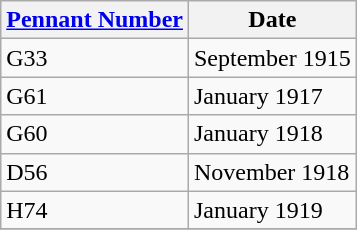<table class="wikitable" style="text-align:left">
<tr>
<th><a href='#'>Pennant Number</a></th>
<th>Date</th>
</tr>
<tr>
<td>G33</td>
<td>September 1915</td>
</tr>
<tr>
<td>G61</td>
<td>January 1917</td>
</tr>
<tr>
<td>G60</td>
<td>January 1918</td>
</tr>
<tr>
<td>D56</td>
<td>November 1918</td>
</tr>
<tr>
<td>H74</td>
<td>January 1919</td>
</tr>
<tr>
</tr>
</table>
